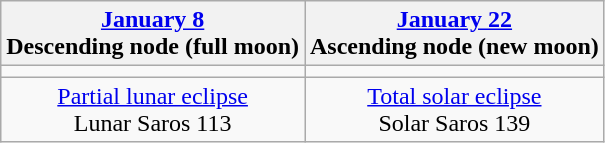<table class="wikitable">
<tr>
<th><a href='#'>January 8</a><br>Descending node (full moon)<br></th>
<th><a href='#'>January 22</a><br>Ascending node (new moon)<br></th>
</tr>
<tr>
<td></td>
<td></td>
</tr>
<tr align=center>
<td><a href='#'>Partial lunar eclipse</a><br>Lunar Saros 113</td>
<td><a href='#'>Total solar eclipse</a><br>Solar Saros 139</td>
</tr>
</table>
